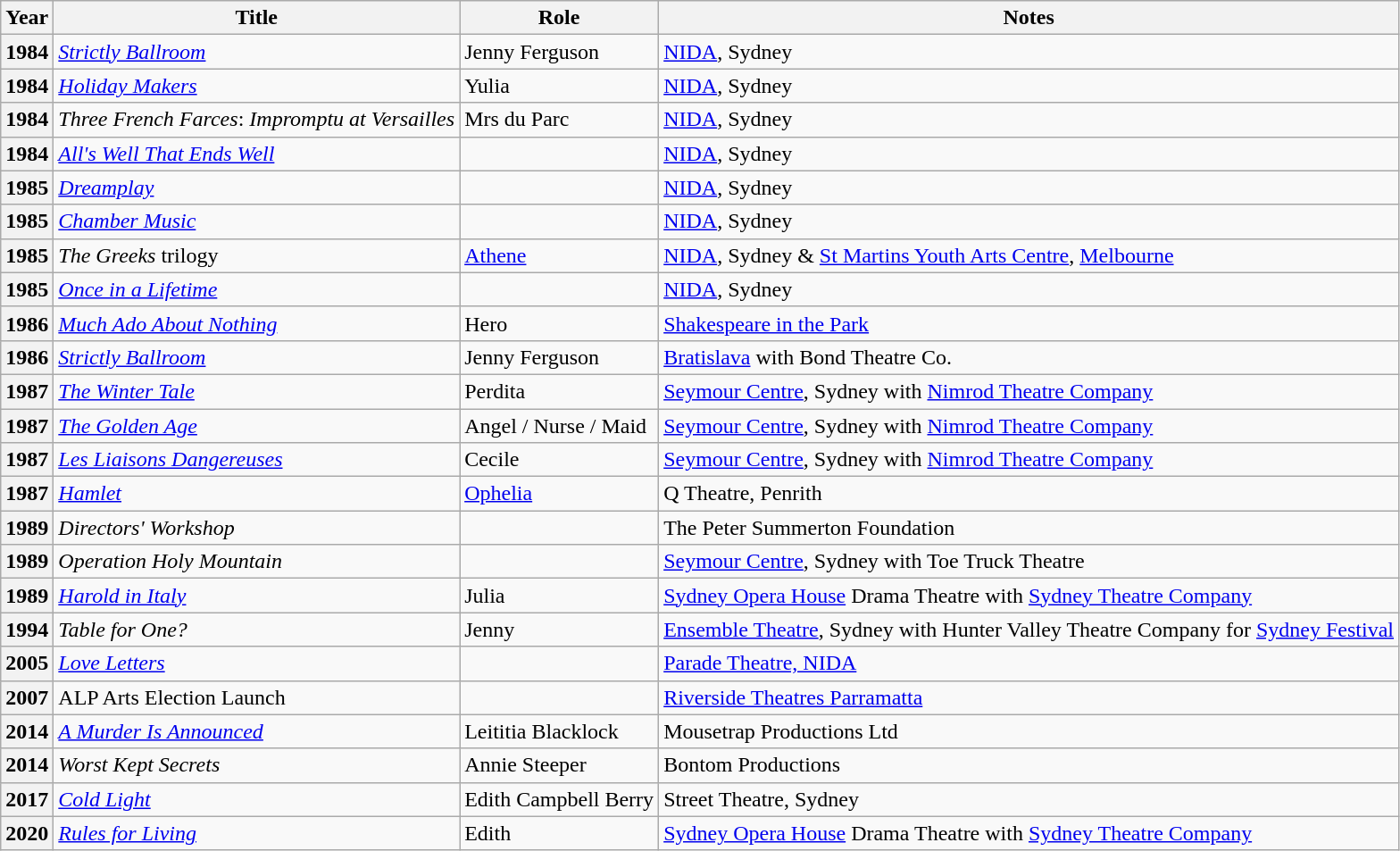<table class="wikitable sortable plainrowheaders">
<tr>
<th scope="col">Year</th>
<th scope="col">Title</th>
<th scope="col">Role</th>
<th scope="col" class="unsortable">Notes</th>
</tr>
<tr>
<th scope="row">1984</th>
<td><em><a href='#'>Strictly Ballroom</a></em></td>
<td>Jenny Ferguson</td>
<td><a href='#'>NIDA</a>, Sydney</td>
</tr>
<tr>
<th scope="row">1984</th>
<td><em><a href='#'>Holiday Makers</a></em></td>
<td>Yulia</td>
<td><a href='#'>NIDA</a>, Sydney</td>
</tr>
<tr>
<th scope="row">1984</th>
<td><em>Three French Farces</em>: <em>Impromptu at Versailles</em></td>
<td>Mrs du Parc</td>
<td><a href='#'>NIDA</a>, Sydney</td>
</tr>
<tr>
<th scope="row">1984</th>
<td><em><a href='#'>All's Well That Ends Well</a></em></td>
<td></td>
<td><a href='#'>NIDA</a>, Sydney</td>
</tr>
<tr>
<th scope="row">1985</th>
<td><em><a href='#'>Dreamplay</a></em></td>
<td></td>
<td><a href='#'>NIDA</a>, Sydney</td>
</tr>
<tr>
<th scope="row">1985</th>
<td><em><a href='#'>Chamber Music</a></em></td>
<td></td>
<td><a href='#'>NIDA</a>, Sydney</td>
</tr>
<tr>
<th scope="row">1985</th>
<td><em>The Greeks</em> trilogy</td>
<td><a href='#'>Athene</a></td>
<td><a href='#'>NIDA</a>, Sydney & <a href='#'>St Martins Youth Arts Centre</a>, <a href='#'>Melbourne</a></td>
</tr>
<tr>
<th scope="row">1985</th>
<td><em><a href='#'>Once in a Lifetime</a></em></td>
<td></td>
<td><a href='#'>NIDA</a>, Sydney</td>
</tr>
<tr>
<th scope="row">1986</th>
<td><em><a href='#'>Much Ado About Nothing</a></em></td>
<td>Hero</td>
<td><a href='#'>Shakespeare in the Park</a></td>
</tr>
<tr>
<th scope="row">1986</th>
<td><em><a href='#'>Strictly Ballroom</a></em></td>
<td>Jenny Ferguson</td>
<td><a href='#'>Bratislava</a> with Bond Theatre Co.</td>
</tr>
<tr>
<th scope="row">1987</th>
<td><em><a href='#'>The Winter Tale</a></em></td>
<td>Perdita</td>
<td><a href='#'>Seymour Centre</a>, Sydney with <a href='#'>Nimrod Theatre Company</a></td>
</tr>
<tr>
<th scope="row">1987</th>
<td><em><a href='#'>The Golden Age</a></em></td>
<td>Angel / Nurse / Maid</td>
<td><a href='#'>Seymour Centre</a>, Sydney with <a href='#'>Nimrod Theatre Company</a></td>
</tr>
<tr>
<th scope="row">1987</th>
<td><em><a href='#'>Les Liaisons Dangereuses</a></em></td>
<td>Cecile</td>
<td><a href='#'>Seymour Centre</a>, Sydney with <a href='#'>Nimrod Theatre Company</a></td>
</tr>
<tr>
<th scope="row">1987</th>
<td><em><a href='#'>Hamlet</a></em></td>
<td><a href='#'>Ophelia</a></td>
<td>Q Theatre, Penrith</td>
</tr>
<tr>
<th scope="row">1989</th>
<td><em>Directors' Workshop</em></td>
<td></td>
<td>The Peter Summerton Foundation</td>
</tr>
<tr>
<th scope="row">1989</th>
<td><em>Operation Holy Mountain</em></td>
<td></td>
<td><a href='#'>Seymour Centre</a>, Sydney with Toe Truck Theatre</td>
</tr>
<tr>
<th scope="row">1989</th>
<td><em><a href='#'>Harold in Italy</a></em></td>
<td>Julia</td>
<td><a href='#'>Sydney Opera House</a> Drama Theatre with <a href='#'>Sydney Theatre Company</a></td>
</tr>
<tr>
<th scope="row">1994</th>
<td><em>Table for One?</em></td>
<td>Jenny</td>
<td><a href='#'>Ensemble Theatre</a>, Sydney with Hunter Valley Theatre Company for <a href='#'>Sydney Festival</a></td>
</tr>
<tr>
<th scope="row">2005</th>
<td><em><a href='#'>Love Letters</a></em></td>
<td></td>
<td><a href='#'>Parade Theatre, NIDA</a></td>
</tr>
<tr>
<th scope="row">2007</th>
<td>ALP Arts Election Launch</td>
<td></td>
<td><a href='#'>Riverside Theatres Parramatta</a></td>
</tr>
<tr>
<th scope="row">2014</th>
<td><em><a href='#'>A Murder Is Announced</a></em></td>
<td>Leititia Blacklock</td>
<td>Mousetrap Productions Ltd</td>
</tr>
<tr>
<th scope="row">2014</th>
<td><em>Worst Kept Secrets</em></td>
<td>Annie Steeper</td>
<td>Bontom Productions</td>
</tr>
<tr>
<th scope="row">2017</th>
<td><em><a href='#'>Cold Light</a></em></td>
<td>Edith Campbell Berry</td>
<td>Street Theatre, Sydney</td>
</tr>
<tr>
<th scope="row">2020</th>
<td><em><a href='#'>Rules for Living</a></em></td>
<td>Edith</td>
<td><a href='#'>Sydney Opera House</a> Drama Theatre with <a href='#'>Sydney Theatre Company</a></td>
</tr>
</table>
